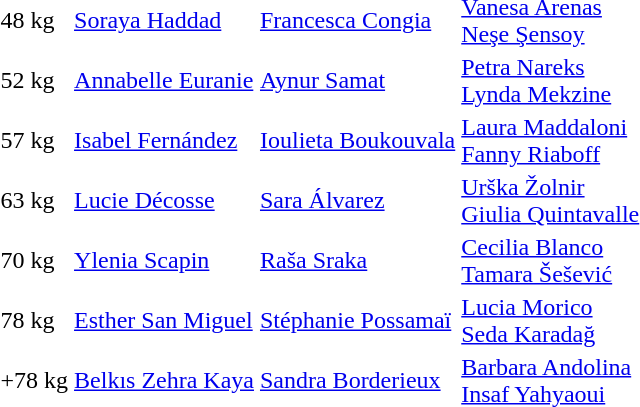<table>
<tr>
<td>48 kg</td>
<td> <a href='#'>Soraya Haddad</a></td>
<td> <a href='#'>Francesca Congia</a></td>
<td> <a href='#'>Vanesa Arenas</a> <br>  <a href='#'>Neşe Şensoy</a></td>
</tr>
<tr>
<td>52 kg</td>
<td> <a href='#'>Annabelle Euranie</a></td>
<td> <a href='#'>Aynur Samat</a></td>
<td> <a href='#'>Petra Nareks</a> <br>  <a href='#'>Lynda Mekzine</a></td>
</tr>
<tr>
<td>57 kg</td>
<td> <a href='#'>Isabel Fernández</a></td>
<td> <a href='#'>Ioulieta Boukouvala</a></td>
<td> <a href='#'>Laura Maddaloni</a> <br>  <a href='#'>Fanny Riaboff</a></td>
</tr>
<tr>
<td>63 kg</td>
<td> <a href='#'>Lucie Décosse</a></td>
<td> <a href='#'>Sara Álvarez</a></td>
<td> <a href='#'>Urška Žolnir</a> <br>  <a href='#'>Giulia Quintavalle</a></td>
</tr>
<tr>
<td>70 kg</td>
<td> <a href='#'>Ylenia Scapin</a></td>
<td> <a href='#'>Raša Sraka</a></td>
<td> <a href='#'>Cecilia Blanco</a> <br>  <a href='#'>Tamara Šešević</a></td>
</tr>
<tr>
<td>78 kg</td>
<td> <a href='#'>Esther San Miguel</a></td>
<td> <a href='#'>Stéphanie Possamaï</a></td>
<td> <a href='#'>Lucia Morico</a> <br>  <a href='#'>Seda Karadağ</a></td>
</tr>
<tr>
<td>+78 kg</td>
<td> <a href='#'>Belkıs Zehra Kaya</a></td>
<td> <a href='#'>Sandra Borderieux</a></td>
<td> <a href='#'>Barbara Andolina</a> <br>  <a href='#'>Insaf Yahyaoui</a></td>
</tr>
</table>
